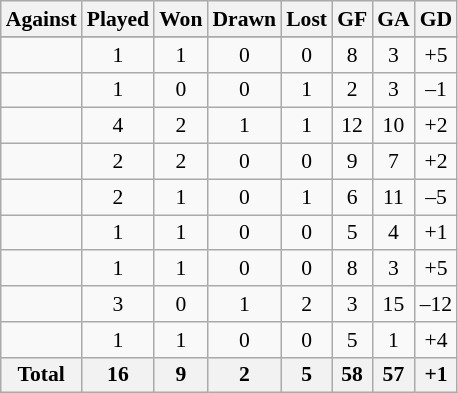<table class="wikitable sortable" style="font-size:90%; text-align: center;">
<tr>
<th>Against</th>
<th>Played</th>
<th>Won</th>
<th>Drawn</th>
<th>Lost</th>
<th>GF</th>
<th>GA</th>
<th>GD</th>
</tr>
<tr bgcolor="#d0ffd0" align="center">
</tr>
<tr>
<td align="left"></td>
<td>1</td>
<td>1</td>
<td>0</td>
<td>0</td>
<td>8</td>
<td>3</td>
<td>+5</td>
</tr>
<tr>
<td align="left"></td>
<td>1</td>
<td>0</td>
<td>0</td>
<td>1</td>
<td>2</td>
<td>3</td>
<td>–1</td>
</tr>
<tr>
<td align="left"></td>
<td>4</td>
<td>2</td>
<td>1</td>
<td>1</td>
<td>12</td>
<td>10</td>
<td>+2</td>
</tr>
<tr>
<td align="left"></td>
<td>2</td>
<td>2</td>
<td>0</td>
<td>0</td>
<td>9</td>
<td>7</td>
<td>+2</td>
</tr>
<tr>
<td align="left"></td>
<td>2</td>
<td>1</td>
<td>0</td>
<td>1</td>
<td>6</td>
<td>11</td>
<td>–5</td>
</tr>
<tr>
<td align="left"></td>
<td>1</td>
<td>1</td>
<td>0</td>
<td>0</td>
<td>5</td>
<td>4</td>
<td>+1</td>
</tr>
<tr>
<td align="left"></td>
<td>1</td>
<td>1</td>
<td>0</td>
<td>0</td>
<td>8</td>
<td>3</td>
<td>+5</td>
</tr>
<tr>
<td align="left"></td>
<td>3</td>
<td>0</td>
<td>1</td>
<td>2</td>
<td>3</td>
<td>15</td>
<td>–12</td>
</tr>
<tr>
<td align="left"></td>
<td>1</td>
<td>1</td>
<td>0</td>
<td>0</td>
<td>5</td>
<td>1</td>
<td>+4</td>
</tr>
<tr>
<th>Total</th>
<th>16</th>
<th>9</th>
<th>2</th>
<th>5</th>
<th>58</th>
<th>57</th>
<th>+1</th>
</tr>
</table>
